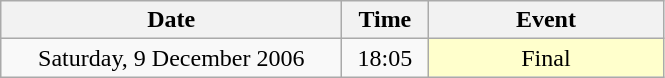<table class = "wikitable" style="text-align:center;">
<tr>
<th width=220>Date</th>
<th width=50>Time</th>
<th width=150>Event</th>
</tr>
<tr>
<td>Saturday, 9 December 2006</td>
<td>18:05</td>
<td bgcolor=ffffcc>Final</td>
</tr>
</table>
